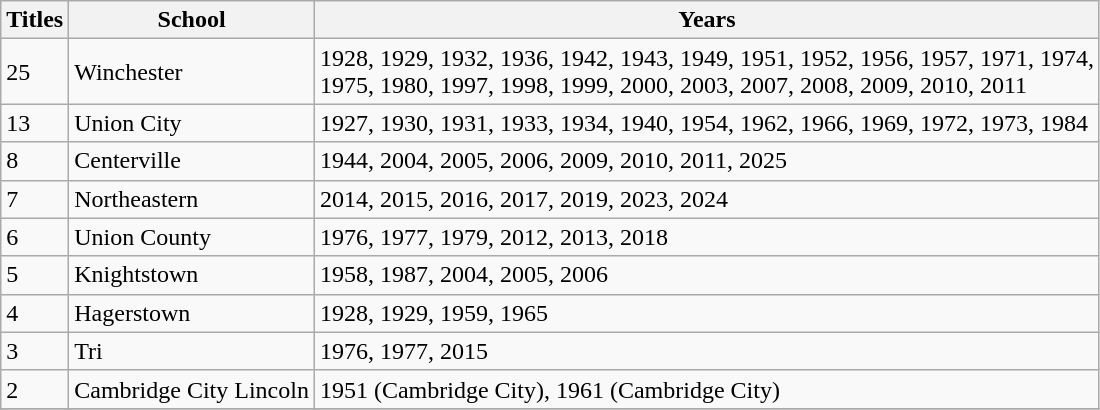<table class="wikitable">
<tr>
<th>Titles</th>
<th>School</th>
<th>Years</th>
</tr>
<tr>
<td>25</td>
<td>Winchester</td>
<td>1928, 1929, 1932, 1936, 1942, 1943, 1949, 1951, 1952, 1956, 1957, 1971, 1974,<br>1975, 1980, 1997, 1998, 1999, 2000, 2003, 2007, 2008, 2009, 2010, 2011</td>
</tr>
<tr>
<td>13</td>
<td>Union City</td>
<td>1927, 1930, 1931, 1933, 1934, 1940, 1954, 1962, 1966, 1969, 1972, 1973, 1984</td>
</tr>
<tr>
<td>8</td>
<td>Centerville</td>
<td>1944, 2004, 2005, 2006, 2009, 2010, 2011, 2025</td>
</tr>
<tr>
<td>7</td>
<td>Northeastern</td>
<td>2014, 2015, 2016, 2017, 2019, 2023, 2024</td>
</tr>
<tr>
<td>6</td>
<td>Union County</td>
<td>1976, 1977, 1979, 2012, 2013, 2018</td>
</tr>
<tr>
<td>5</td>
<td>Knightstown</td>
<td>1958, 1987, 2004, 2005, 2006</td>
</tr>
<tr>
<td>4</td>
<td>Hagerstown</td>
<td>1928, 1929, 1959, 1965</td>
</tr>
<tr>
<td>3</td>
<td>Tri</td>
<td>1976, 1977, 2015</td>
</tr>
<tr>
<td>2</td>
<td>Cambridge City Lincoln</td>
<td>1951 (Cambridge City), 1961 (Cambridge City)</td>
</tr>
<tr>
</tr>
</table>
